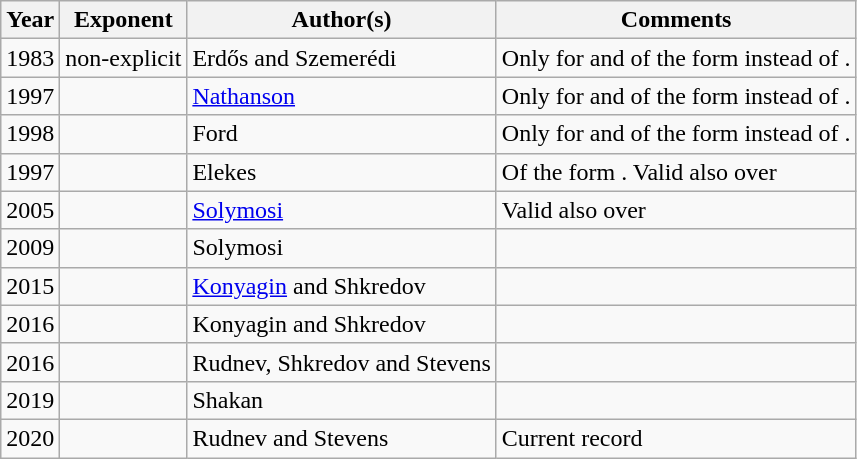<table class="wikitable">
<tr>
<th>Year</th>
<th>Exponent</th>
<th>Author(s)</th>
<th>Comments</th>
</tr>
<tr>
<td>1983</td>
<td>non-explicit </td>
<td>Erdős and Szemerédi </td>
<td>Only for  and of the form  instead of .</td>
</tr>
<tr>
<td>1997</td>
<td></td>
<td><a href='#'>Nathanson</a></td>
<td>Only for  and of the form  instead of .</td>
</tr>
<tr>
<td>1998</td>
<td></td>
<td>Ford </td>
<td>Only for  and of the form  instead of .</td>
</tr>
<tr>
<td>1997</td>
<td></td>
<td>Elekes </td>
<td>Of the form . Valid also over </td>
</tr>
<tr>
<td>2005</td>
<td></td>
<td><a href='#'>Solymosi</a></td>
<td>Valid also over </td>
</tr>
<tr>
<td>2009</td>
<td></td>
<td>Solymosi </td>
<td></td>
</tr>
<tr>
<td>2015</td>
<td></td>
<td><a href='#'>Konyagin</a> and Shkredov </td>
<td></td>
</tr>
<tr>
<td>2016</td>
<td></td>
<td>Konyagin and Shkredov </td>
<td></td>
</tr>
<tr>
<td>2016</td>
<td></td>
<td>Rudnev, Shkredov and Stevens </td>
<td></td>
</tr>
<tr>
<td>2019</td>
<td></td>
<td>Shakan </td>
<td></td>
</tr>
<tr>
<td>2020</td>
<td></td>
<td>Rudnev and Stevens </td>
<td>Current record</td>
</tr>
</table>
